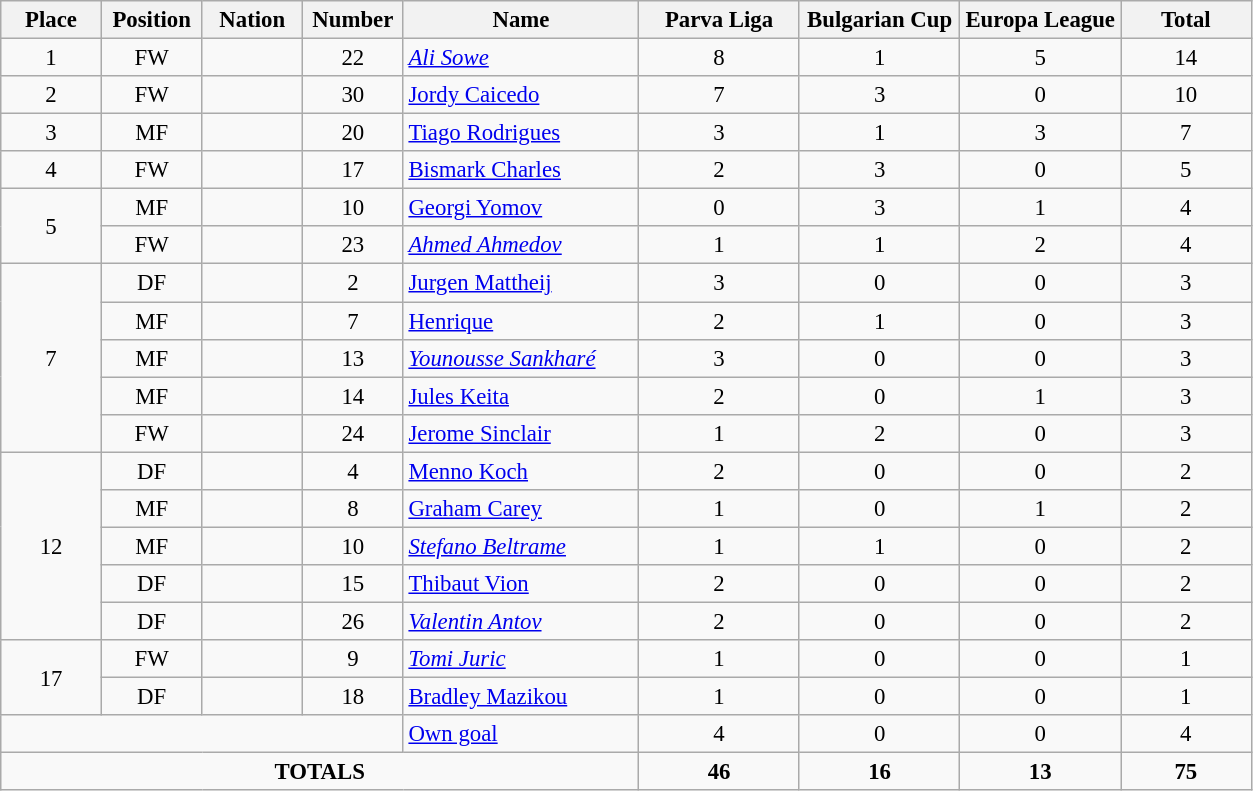<table class="wikitable" style="font-size: 95%; text-align: center;">
<tr>
<th width=60>Place</th>
<th width=60>Position</th>
<th width=60>Nation</th>
<th width=60>Number</th>
<th width=150>Name</th>
<th width=100>Parva Liga</th>
<th width=100>Bulgarian Cup</th>
<th width=100>Europa League</th>
<th width=80>Total</th>
</tr>
<tr>
<td rowspan=1>1</td>
<td>FW</td>
<td></td>
<td>22</td>
<td align=left><em><a href='#'>Ali Sowe</a></em></td>
<td>8</td>
<td>1</td>
<td>5</td>
<td>14</td>
</tr>
<tr>
<td rowspan=1>2</td>
<td>FW</td>
<td></td>
<td>30</td>
<td align=left><a href='#'>Jordy Caicedo</a></td>
<td>7</td>
<td>3</td>
<td>0</td>
<td>10</td>
</tr>
<tr>
<td rowspan=1>3</td>
<td>MF</td>
<td></td>
<td>20</td>
<td align=left><a href='#'>Tiago Rodrigues</a></td>
<td>3</td>
<td>1</td>
<td>3</td>
<td>7</td>
</tr>
<tr>
<td rowspan=1>4</td>
<td>FW</td>
<td></td>
<td>17</td>
<td align=left><a href='#'>Bismark Charles</a></td>
<td>2</td>
<td>3</td>
<td>0</td>
<td>5</td>
</tr>
<tr>
<td rowspan=2>5</td>
<td>MF</td>
<td></td>
<td>10</td>
<td align=left><a href='#'>Georgi Yomov</a></td>
<td>0</td>
<td>3</td>
<td>1</td>
<td>4</td>
</tr>
<tr>
<td>FW</td>
<td></td>
<td>23</td>
<td align=left><em><a href='#'>Ahmed Ahmedov</a></em></td>
<td>1</td>
<td>1</td>
<td>2</td>
<td>4</td>
</tr>
<tr>
<td rowspan=5>7</td>
<td>DF</td>
<td></td>
<td>2</td>
<td align=left><a href='#'>Jurgen Mattheij</a></td>
<td>3</td>
<td>0</td>
<td>0</td>
<td>3</td>
</tr>
<tr>
<td>MF</td>
<td></td>
<td>7</td>
<td align=left><a href='#'>Henrique</a></td>
<td>2</td>
<td>1</td>
<td>0</td>
<td>3</td>
</tr>
<tr>
<td>MF</td>
<td></td>
<td>13</td>
<td align=left><em><a href='#'>Younousse Sankharé</a></em></td>
<td>3</td>
<td>0</td>
<td>0</td>
<td>3</td>
</tr>
<tr>
<td>MF</td>
<td></td>
<td>14</td>
<td align=left><a href='#'>Jules Keita</a></td>
<td>2</td>
<td>0</td>
<td>1</td>
<td>3</td>
</tr>
<tr>
<td>FW</td>
<td></td>
<td>24</td>
<td align=left><a href='#'>Jerome Sinclair</a></td>
<td>1</td>
<td>2</td>
<td>0</td>
<td>3</td>
</tr>
<tr>
<td rowspan=5>12</td>
<td>DF</td>
<td></td>
<td>4</td>
<td align=left><a href='#'>Menno Koch</a></td>
<td>2</td>
<td>0</td>
<td>0</td>
<td>2</td>
</tr>
<tr>
<td>MF</td>
<td></td>
<td>8</td>
<td align=left><a href='#'>Graham Carey</a></td>
<td>1</td>
<td>0</td>
<td>1</td>
<td>2</td>
</tr>
<tr>
<td>MF</td>
<td></td>
<td>10</td>
<td align=left><em><a href='#'>Stefano Beltrame</a></em></td>
<td>1</td>
<td>1</td>
<td>0</td>
<td>2</td>
</tr>
<tr>
<td>DF</td>
<td></td>
<td>15</td>
<td align=left><a href='#'>Thibaut Vion</a></td>
<td>2</td>
<td>0</td>
<td>0</td>
<td>2</td>
</tr>
<tr>
<td>DF</td>
<td></td>
<td>26</td>
<td align=left><em><a href='#'>Valentin Antov</a></em></td>
<td>2</td>
<td>0</td>
<td>0</td>
<td>2</td>
</tr>
<tr>
<td rowspan=2>17</td>
<td>FW</td>
<td></td>
<td>9</td>
<td align=left><em><a href='#'>Tomi Juric</a></em></td>
<td>1</td>
<td>0</td>
<td>0</td>
<td>1</td>
</tr>
<tr>
<td>DF</td>
<td></td>
<td>18</td>
<td align=left><a href='#'>Bradley Mazikou</a></td>
<td>1</td>
<td>0</td>
<td>0</td>
<td>1</td>
</tr>
<tr>
<td colspan=4></td>
<td align=left><a href='#'>Own goal</a></td>
<td>4</td>
<td>0</td>
<td>0</td>
<td>4</td>
</tr>
<tr>
<td colspan="5"><strong>TOTALS</strong></td>
<td><strong>46</strong></td>
<td><strong>16</strong></td>
<td><strong>13</strong></td>
<td><strong>75</strong></td>
</tr>
</table>
